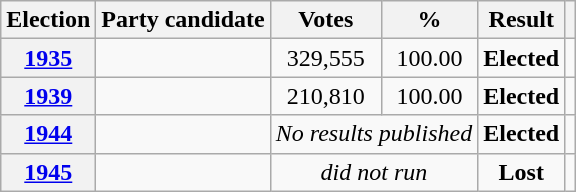<table class=wikitable style=text-align:center>
<tr>
<th>Election</th>
<th>Party candidate</th>
<th>Votes</th>
<th>%</th>
<th>Result</th>
<th></th>
</tr>
<tr>
<th><a href='#'>1935</a></th>
<td></td>
<td>329,555</td>
<td>100.00</td>
<td><strong>Elected</strong> </td>
<td></td>
</tr>
<tr>
<th><a href='#'>1939</a></th>
<td></td>
<td>210,810</td>
<td>100.00</td>
<td><strong>Elected</strong> </td>
<td></td>
</tr>
<tr>
<th><a href='#'>1944</a></th>
<td></td>
<td colspan="2"><em>No results published</em></td>
<td><strong>Elected</strong> </td>
<td></td>
</tr>
<tr>
<th><a href='#'>1945</a></th>
<td></td>
<td colspan="2"><em>did not run</em></td>
<td><strong>Lost</strong> </td>
<td></td>
</tr>
</table>
